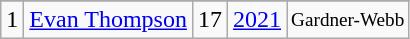<table class="wikitable">
<tr>
</tr>
<tr>
<td>1</td>
<td><a href='#'>Evan Thompson</a></td>
<td>17</td>
<td><a href='#'>2021</a></td>
<td style="font-size:80%;">Gardner-Webb</td>
</tr>
</table>
